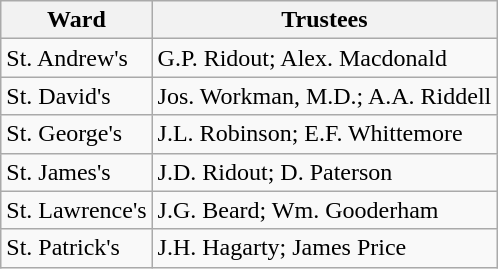<table class="wikitable">
<tr>
<th>Ward</th>
<th>Trustees</th>
</tr>
<tr>
<td>St. Andrew's</td>
<td>G.P. Ridout; Alex. Macdonald</td>
</tr>
<tr>
<td>St. David's</td>
<td>Jos. Workman, M.D.; A.A. Riddell</td>
</tr>
<tr>
<td>St. George's</td>
<td>J.L. Robinson; E.F. Whittemore</td>
</tr>
<tr>
<td>St. James's</td>
<td>J.D. Ridout; D. Paterson</td>
</tr>
<tr>
<td>St. Lawrence's</td>
<td>J.G. Beard; Wm. Gooderham</td>
</tr>
<tr>
<td>St. Patrick's</td>
<td>J.H. Hagarty; James Price</td>
</tr>
</table>
